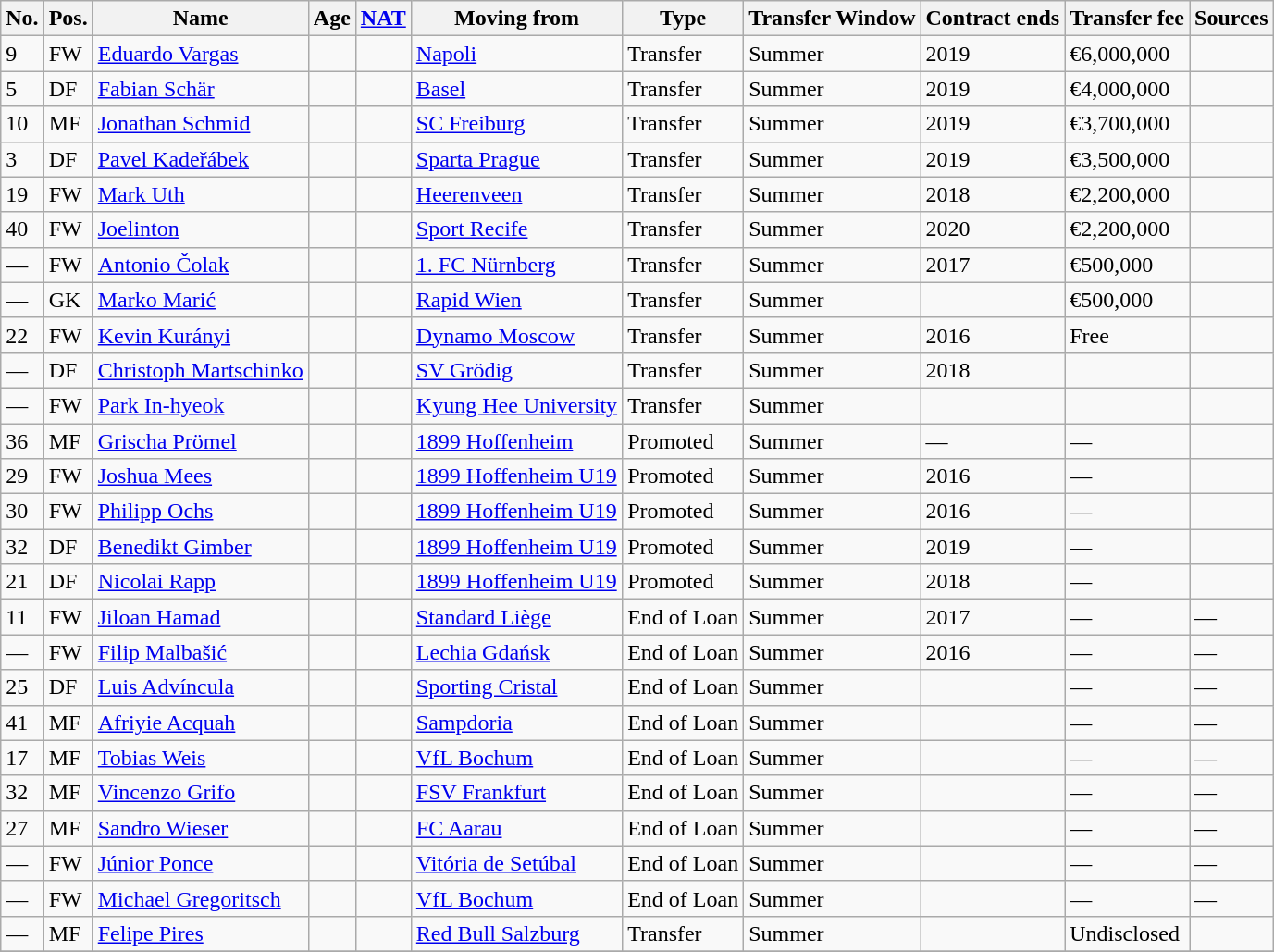<table class="wikitable">
<tr>
<th>No.</th>
<th>Pos.</th>
<th>Name</th>
<th>Age</th>
<th><a href='#'>NAT</a></th>
<th>Moving from</th>
<th>Type</th>
<th>Transfer Window</th>
<th>Contract ends</th>
<th>Transfer fee</th>
<th>Sources</th>
</tr>
<tr>
<td>9</td>
<td>FW</td>
<td><a href='#'>Eduardo Vargas</a></td>
<td></td>
<td></td>
<td><a href='#'>Napoli</a></td>
<td>Transfer</td>
<td>Summer</td>
<td>2019</td>
<td>€6,000,000</td>
<td></td>
</tr>
<tr>
<td>5</td>
<td>DF</td>
<td><a href='#'>Fabian Schär</a></td>
<td></td>
<td></td>
<td><a href='#'>Basel</a></td>
<td>Transfer</td>
<td>Summer</td>
<td>2019</td>
<td>€4,000,000</td>
<td></td>
</tr>
<tr>
<td>10</td>
<td>MF</td>
<td><a href='#'>Jonathan Schmid</a></td>
<td></td>
<td></td>
<td><a href='#'>SC Freiburg</a></td>
<td>Transfer</td>
<td>Summer</td>
<td>2019</td>
<td>€3,700,000</td>
<td></td>
</tr>
<tr>
<td>3</td>
<td>DF</td>
<td><a href='#'>Pavel Kadeřábek</a></td>
<td></td>
<td></td>
<td><a href='#'>Sparta Prague</a></td>
<td>Transfer</td>
<td>Summer</td>
<td>2019</td>
<td>€3,500,000</td>
<td></td>
</tr>
<tr>
<td>19</td>
<td>FW</td>
<td><a href='#'>Mark Uth</a></td>
<td></td>
<td></td>
<td><a href='#'>Heerenveen</a></td>
<td>Transfer</td>
<td>Summer</td>
<td>2018</td>
<td>€2,200,000</td>
<td></td>
</tr>
<tr>
<td>40</td>
<td>FW</td>
<td><a href='#'>Joelinton</a></td>
<td></td>
<td></td>
<td><a href='#'>Sport Recife</a></td>
<td>Transfer</td>
<td>Summer</td>
<td>2020</td>
<td>€2,200,000</td>
<td></td>
</tr>
<tr>
<td>—</td>
<td>FW</td>
<td><a href='#'>Antonio Čolak</a></td>
<td></td>
<td></td>
<td><a href='#'>1. FC Nürnberg</a></td>
<td>Transfer</td>
<td>Summer</td>
<td>2017</td>
<td>€500,000</td>
<td></td>
</tr>
<tr>
<td>—</td>
<td>GK</td>
<td><a href='#'>Marko Marić</a></td>
<td></td>
<td></td>
<td><a href='#'>Rapid Wien</a></td>
<td>Transfer</td>
<td>Summer</td>
<td></td>
<td>€500,000</td>
<td></td>
</tr>
<tr>
<td>22</td>
<td>FW</td>
<td><a href='#'>Kevin Kurányi</a></td>
<td></td>
<td></td>
<td><a href='#'>Dynamo Moscow</a></td>
<td>Transfer</td>
<td>Summer</td>
<td>2016</td>
<td>Free</td>
<td></td>
</tr>
<tr>
<td>—</td>
<td>DF</td>
<td><a href='#'>Christoph Martschinko</a></td>
<td></td>
<td></td>
<td><a href='#'>SV Grödig</a></td>
<td>Transfer</td>
<td>Summer</td>
<td>2018</td>
<td></td>
<td></td>
</tr>
<tr>
<td>—</td>
<td>FW</td>
<td><a href='#'>Park In-hyeok</a></td>
<td></td>
<td></td>
<td><a href='#'>Kyung Hee University</a></td>
<td>Transfer</td>
<td>Summer</td>
<td></td>
<td></td>
<td></td>
</tr>
<tr>
<td>36</td>
<td>MF</td>
<td><a href='#'>Grischa Prömel</a></td>
<td></td>
<td></td>
<td><a href='#'>1899 Hoffenheim</a></td>
<td>Promoted</td>
<td>Summer</td>
<td>—</td>
<td>—</td>
<td></td>
</tr>
<tr>
<td>29</td>
<td>FW</td>
<td><a href='#'>Joshua Mees</a></td>
<td></td>
<td></td>
<td><a href='#'>1899 Hoffenheim U19</a></td>
<td>Promoted</td>
<td>Summer</td>
<td>2016</td>
<td>—</td>
<td></td>
</tr>
<tr>
<td>30</td>
<td>FW</td>
<td><a href='#'>Philipp Ochs</a></td>
<td></td>
<td></td>
<td><a href='#'>1899 Hoffenheim U19</a></td>
<td>Promoted</td>
<td>Summer</td>
<td>2016</td>
<td>—</td>
<td></td>
</tr>
<tr>
<td>32</td>
<td>DF</td>
<td><a href='#'>Benedikt Gimber</a></td>
<td></td>
<td></td>
<td><a href='#'>1899 Hoffenheim U19</a></td>
<td>Promoted</td>
<td>Summer</td>
<td>2019</td>
<td>—</td>
<td></td>
</tr>
<tr>
<td>21</td>
<td>DF</td>
<td><a href='#'>Nicolai Rapp</a></td>
<td></td>
<td></td>
<td><a href='#'>1899 Hoffenheim U19</a></td>
<td>Promoted</td>
<td>Summer</td>
<td>2018</td>
<td>—</td>
<td></td>
</tr>
<tr>
<td>11</td>
<td>FW</td>
<td><a href='#'>Jiloan Hamad</a></td>
<td></td>
<td></td>
<td><a href='#'>Standard Liège</a></td>
<td>End of Loan</td>
<td>Summer</td>
<td>2017</td>
<td>—</td>
<td>—</td>
</tr>
<tr>
<td>—</td>
<td>FW</td>
<td><a href='#'>Filip Malbašić</a></td>
<td></td>
<td></td>
<td><a href='#'>Lechia Gdańsk</a></td>
<td>End of Loan</td>
<td>Summer</td>
<td>2016</td>
<td>—</td>
<td>—</td>
</tr>
<tr>
<td>25</td>
<td>DF</td>
<td><a href='#'>Luis Advíncula</a></td>
<td></td>
<td></td>
<td><a href='#'>Sporting Cristal</a></td>
<td>End of Loan</td>
<td>Summer</td>
<td></td>
<td>—</td>
<td>—</td>
</tr>
<tr>
<td>41</td>
<td>MF</td>
<td><a href='#'>Afriyie Acquah</a></td>
<td></td>
<td></td>
<td><a href='#'>Sampdoria</a></td>
<td>End of Loan</td>
<td>Summer</td>
<td></td>
<td>—</td>
<td>—</td>
</tr>
<tr>
<td>17</td>
<td>MF</td>
<td><a href='#'>Tobias Weis</a></td>
<td></td>
<td></td>
<td><a href='#'>VfL Bochum</a></td>
<td>End of Loan</td>
<td>Summer</td>
<td></td>
<td>—</td>
<td>—</td>
</tr>
<tr>
<td>32</td>
<td>MF</td>
<td><a href='#'>Vincenzo Grifo</a></td>
<td></td>
<td></td>
<td><a href='#'>FSV Frankfurt</a></td>
<td>End of Loan</td>
<td>Summer</td>
<td></td>
<td>—</td>
<td>—</td>
</tr>
<tr>
<td>27</td>
<td>MF</td>
<td><a href='#'>Sandro Wieser</a></td>
<td></td>
<td></td>
<td><a href='#'>FC Aarau</a></td>
<td>End of Loan</td>
<td>Summer</td>
<td></td>
<td>—</td>
<td>—</td>
</tr>
<tr>
<td>—</td>
<td>FW</td>
<td><a href='#'>Júnior Ponce</a></td>
<td></td>
<td></td>
<td><a href='#'>Vitória de Setúbal</a></td>
<td>End of Loan</td>
<td>Summer</td>
<td></td>
<td>—</td>
<td>—</td>
</tr>
<tr>
<td>—</td>
<td>FW</td>
<td><a href='#'>Michael Gregoritsch</a></td>
<td></td>
<td></td>
<td><a href='#'>VfL Bochum</a></td>
<td>End of Loan</td>
<td>Summer</td>
<td></td>
<td>—</td>
<td>—</td>
</tr>
<tr>
<td>—</td>
<td>MF</td>
<td><a href='#'>Felipe Pires</a></td>
<td></td>
<td></td>
<td><a href='#'>Red Bull Salzburg</a></td>
<td>Transfer</td>
<td>Summer</td>
<td></td>
<td>Undisclosed</td>
<td></td>
</tr>
<tr>
</tr>
</table>
